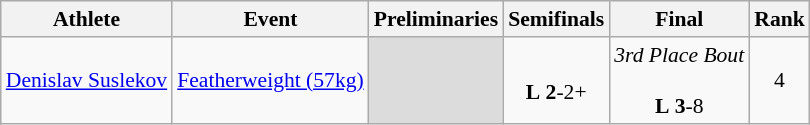<table class="wikitable" border="1" style="font-size:90%">
<tr>
<th>Athlete</th>
<th>Event</th>
<th>Preliminaries</th>
<th>Semifinals</th>
<th>Final</th>
<th>Rank</th>
</tr>
<tr>
<td><a href='#'>Denislav Suslekov</a></td>
<td><a href='#'>Featherweight (57kg)</a></td>
<td align=center bgcolor=#DCDCDC></td>
<td align=center> <br> <strong>L</strong> <strong>2</strong>-2+</td>
<td align=center><em>3rd Place Bout</em><br> <br> <strong>L</strong> <strong>3</strong>-8</td>
<td align=center>4</td>
</tr>
</table>
